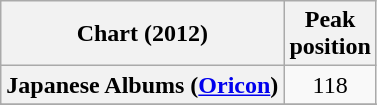<table class="wikitable sortable plainrowheaders" style="text-align:center">
<tr>
<th scope="col">Chart (2012)</th>
<th scope="col">Peak<br>position</th>
</tr>
<tr>
<th scope="row">Japanese Albums (<a href='#'>Oricon</a>)</th>
<td>118</td>
</tr>
<tr>
</tr>
<tr>
</tr>
<tr>
</tr>
<tr>
</tr>
</table>
